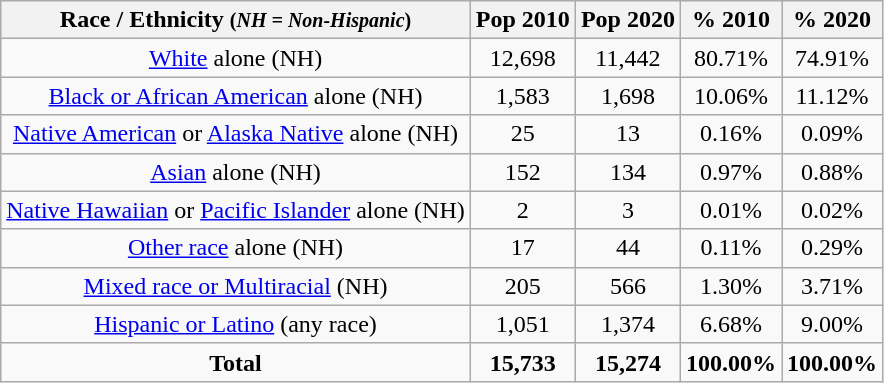<table class="wikitable" style="text-align:center;">
<tr>
<th>Race / Ethnicity <small>(<em>NH = Non-Hispanic</em>)</small></th>
<th>Pop 2010</th>
<th>Pop 2020</th>
<th>% 2010</th>
<th>% 2020</th>
</tr>
<tr>
<td><a href='#'>White</a> alone (NH)</td>
<td>12,698</td>
<td>11,442</td>
<td>80.71%</td>
<td>74.91%</td>
</tr>
<tr>
<td><a href='#'>Black or African American</a> alone (NH)</td>
<td>1,583</td>
<td>1,698</td>
<td>10.06%</td>
<td>11.12%</td>
</tr>
<tr>
<td><a href='#'>Native American</a> or <a href='#'>Alaska Native</a> alone (NH)</td>
<td>25</td>
<td>13</td>
<td>0.16%</td>
<td>0.09%</td>
</tr>
<tr>
<td><a href='#'>Asian</a> alone (NH)</td>
<td>152</td>
<td>134</td>
<td>0.97%</td>
<td>0.88%</td>
</tr>
<tr>
<td><a href='#'>Native Hawaiian</a> or <a href='#'>Pacific Islander</a> alone (NH)</td>
<td>2</td>
<td>3</td>
<td>0.01%</td>
<td>0.02%</td>
</tr>
<tr>
<td><a href='#'>Other race</a> alone (NH)</td>
<td>17</td>
<td>44</td>
<td>0.11%</td>
<td>0.29%</td>
</tr>
<tr>
<td><a href='#'>Mixed race or Multiracial</a> (NH)</td>
<td>205</td>
<td>566</td>
<td>1.30%</td>
<td>3.71%</td>
</tr>
<tr>
<td><a href='#'>Hispanic or Latino</a> (any race)</td>
<td>1,051</td>
<td>1,374</td>
<td>6.68%</td>
<td>9.00%</td>
</tr>
<tr>
<td><strong>Total</strong></td>
<td><strong>15,733</strong></td>
<td><strong>15,274</strong></td>
<td><strong>100.00%</strong></td>
<td><strong>100.00%</strong></td>
</tr>
</table>
